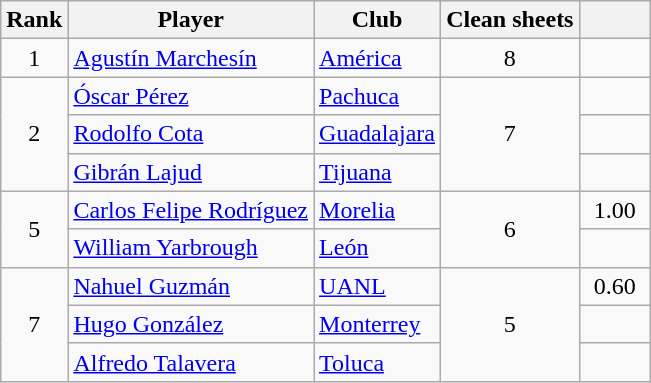<table class="wikitable">
<tr>
<th>Rank</th>
<th>Player</th>
<th>Club</th>
<th width=85>Clean sheets</th>
<th width=40></th>
</tr>
<tr>
<td align=center rowspan=1>1</td>
<td> <a href='#'>Agustín Marchesín</a></td>
<td><a href='#'>América</a></td>
<td align=center rowspan=1>8</td>
<td align=center rowspan=1></td>
</tr>
<tr>
<td align=center rowspan=3>2</td>
<td> <a href='#'>Óscar Pérez</a></td>
<td><a href='#'>Pachuca</a></td>
<td align=center rowspan=3>7</td>
<td align=center rowspan=1></td>
</tr>
<tr>
<td> <a href='#'>Rodolfo Cota</a></td>
<td><a href='#'>Guadalajara</a></td>
<td align=center rowspan=1></td>
</tr>
<tr>
<td> <a href='#'>Gibrán Lajud</a></td>
<td><a href='#'>Tijuana</a></td>
<td align=center rowspan=1></td>
</tr>
<tr>
<td align=center rowspan=2>5</td>
<td> <a href='#'>Carlos Felipe Rodríguez</a></td>
<td><a href='#'>Morelia</a></td>
<td align=center rowspan=2>6</td>
<td align=center rowspan=1>1.00</td>
</tr>
<tr>
<td> <a href='#'>William Yarbrough</a></td>
<td><a href='#'>León</a></td>
<td align=center rowspan=1></td>
</tr>
<tr>
<td align=center rowspan=3>7</td>
<td> <a href='#'>Nahuel Guzmán</a></td>
<td><a href='#'>UANL</a></td>
<td align=center rowspan=3>5</td>
<td align=center rowspan=1>0.60</td>
</tr>
<tr>
<td> <a href='#'>Hugo González</a></td>
<td><a href='#'>Monterrey</a></td>
<td align=center rowspan=1></td>
</tr>
<tr>
<td> <a href='#'>Alfredo Talavera</a></td>
<td><a href='#'>Toluca</a></td>
<td align=center rowspan=1></td>
</tr>
</table>
